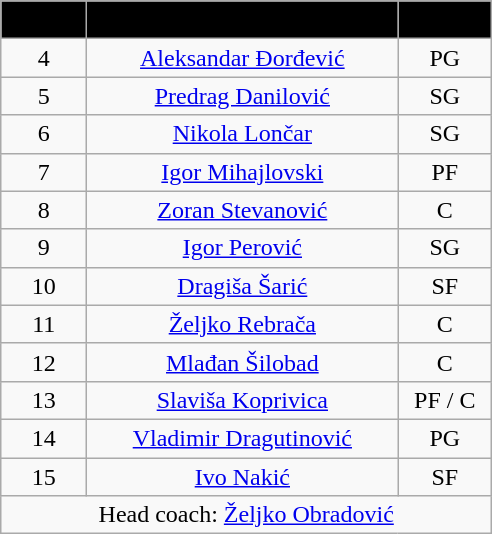<table class="wikitable" style="text-align:center">
<tr>
<th width="50" style="background:#000000;"><span>No.</span></th>
<th width="200" style="background:#000000;"><span>Name</span></th>
<th width="50" style="background:#000000;"><span>Position</span></th>
</tr>
<tr>
<td>4</td>
<td><a href='#'>Aleksandar Đorđević</a></td>
<td>PG</td>
</tr>
<tr>
<td>5</td>
<td><a href='#'>Predrag Danilović</a></td>
<td>SG</td>
</tr>
<tr>
<td>6</td>
<td><a href='#'>Nikola Lončar</a></td>
<td>SG</td>
</tr>
<tr>
<td>7</td>
<td><a href='#'>Igor Mihajlovski</a></td>
<td>PF</td>
</tr>
<tr>
<td>8</td>
<td><a href='#'>Zoran Stevanović</a></td>
<td>C</td>
</tr>
<tr>
<td>9</td>
<td><a href='#'>Igor Perović</a></td>
<td>SG</td>
</tr>
<tr>
<td>10</td>
<td><a href='#'>Dragiša Šarić</a></td>
<td>SF</td>
</tr>
<tr>
<td>11</td>
<td><a href='#'>Željko Rebrača</a></td>
<td>C</td>
</tr>
<tr>
<td>12</td>
<td><a href='#'>Mlađan Šilobad</a></td>
<td>C</td>
</tr>
<tr>
<td>13</td>
<td><a href='#'>Slaviša Koprivica</a></td>
<td>PF / C</td>
</tr>
<tr>
<td>14</td>
<td><a href='#'>Vladimir Dragutinović</a></td>
<td>PG</td>
</tr>
<tr>
<td>15</td>
<td><a href='#'>Ivo Nakić</a></td>
<td>SF</td>
</tr>
<tr>
<td align=center colspan=6>Head coach: <a href='#'>Željko Obradović</a></td>
</tr>
</table>
